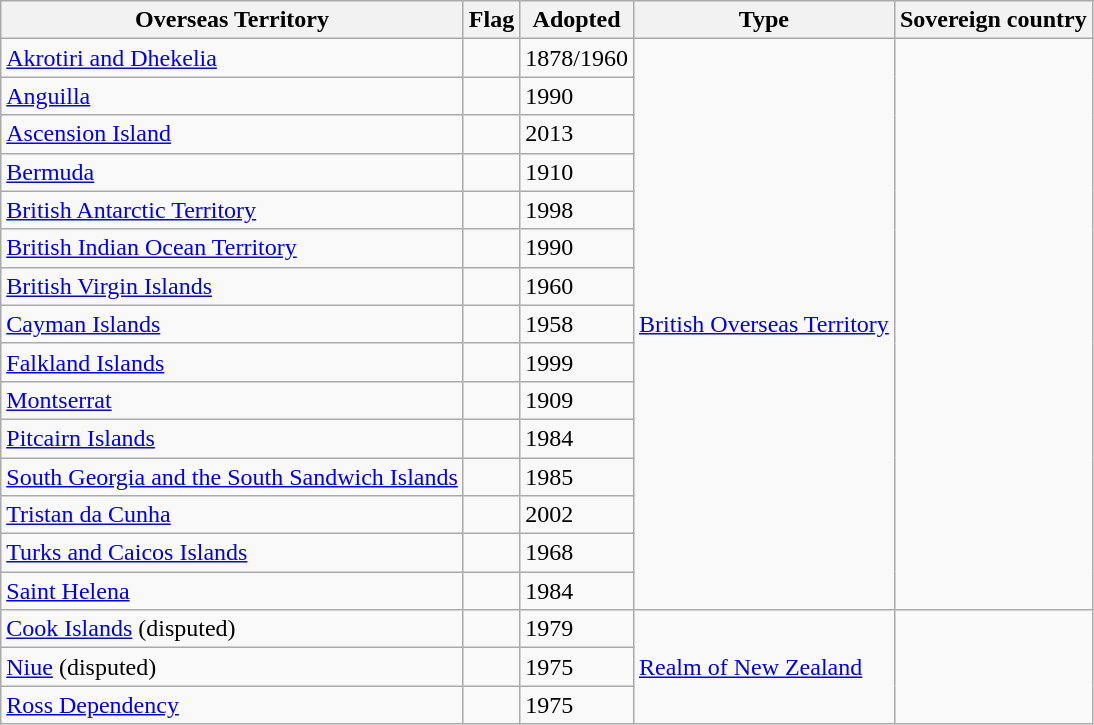<table class="wikitable sortable">
<tr>
<th>Overseas Territory</th>
<th>Flag</th>
<th>Adopted</th>
<th>Type</th>
<th>Sovereign country</th>
</tr>
<tr>
<td><a href='#'>Akrotiri and Dhekelia</a></td>
<td class="noresize"></td>
<td>1878/1960</td>
<td rowspan="15"><a href='#'>British Overseas Territory</a></td>
<td rowspan="15"></td>
</tr>
<tr>
<td><a href='#'>Anguilla</a></td>
<td></td>
<td>1990</td>
</tr>
<tr>
<td><a href='#'>Ascension Island</a></td>
<td></td>
<td>2013</td>
</tr>
<tr>
<td><a href='#'>Bermuda</a></td>
<td></td>
<td>1910</td>
</tr>
<tr>
<td><a href='#'>British Antarctic Territory</a></td>
<td></td>
<td>1998</td>
</tr>
<tr>
<td><a href='#'>British Indian Ocean Territory</a></td>
<td></td>
<td>1990</td>
</tr>
<tr>
<td><a href='#'>British Virgin Islands</a></td>
<td></td>
<td>1960</td>
</tr>
<tr>
<td><a href='#'>Cayman Islands</a></td>
<td></td>
<td>1958</td>
</tr>
<tr>
<td><a href='#'>Falkland Islands</a></td>
<td></td>
<td>1999</td>
</tr>
<tr>
<td><a href='#'>Montserrat</a></td>
<td></td>
<td>1909</td>
</tr>
<tr>
<td><a href='#'>Pitcairn Islands</a></td>
<td></td>
<td>1984</td>
</tr>
<tr>
<td><a href='#'>South Georgia and the South Sandwich Islands</a></td>
<td></td>
<td>1985</td>
</tr>
<tr>
<td><a href='#'>Tristan da Cunha</a></td>
<td></td>
<td>2002</td>
</tr>
<tr>
<td><a href='#'>Turks and Caicos Islands</a></td>
<td></td>
<td>1968</td>
</tr>
<tr>
<td><a href='#'>Saint Helena</a></td>
<td></td>
<td>1984</td>
</tr>
<tr>
<td><a href='#'>Cook Islands</a> (disputed)</td>
<td></td>
<td>1979</td>
<td rowspan="3"><a href='#'>Realm of New Zealand</a></td>
<td rowspan="3"></td>
</tr>
<tr>
<td><a href='#'>Niue</a> (disputed)</td>
<td></td>
<td>1975</td>
</tr>
<tr>
<td><a href='#'>Ross Dependency</a></td>
<td></td>
<td>1975</td>
</tr>
</table>
